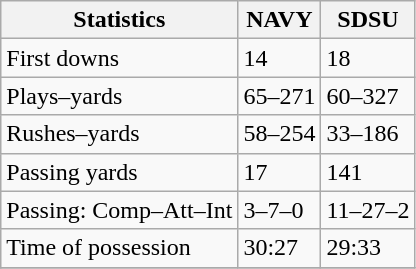<table class="wikitable">
<tr>
<th>Statistics</th>
<th>NAVY</th>
<th>SDSU</th>
</tr>
<tr>
<td>First downs</td>
<td>14</td>
<td>18</td>
</tr>
<tr>
<td>Plays–yards</td>
<td>65–271</td>
<td>60–327</td>
</tr>
<tr>
<td>Rushes–yards</td>
<td>58–254</td>
<td>33–186</td>
</tr>
<tr>
<td>Passing yards</td>
<td>17</td>
<td>141</td>
</tr>
<tr>
<td>Passing: Comp–Att–Int</td>
<td>3–7–0</td>
<td>11–27–2</td>
</tr>
<tr>
<td>Time of possession</td>
<td>30:27</td>
<td>29:33</td>
</tr>
<tr>
</tr>
</table>
